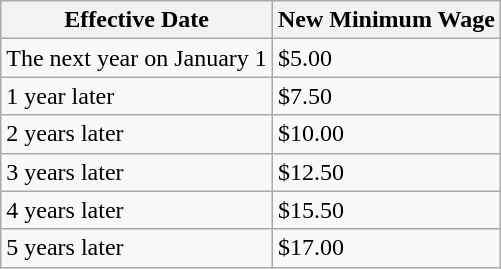<table class="wikitable">
<tr>
<th>Effective Date</th>
<th>New Minimum Wage</th>
</tr>
<tr>
<td>The next year on January 1</td>
<td>$5.00</td>
</tr>
<tr>
<td>1 year later</td>
<td>$7.50</td>
</tr>
<tr>
<td>2 years later</td>
<td>$10.00</td>
</tr>
<tr>
<td>3 years later</td>
<td>$12.50</td>
</tr>
<tr>
<td>4 years later</td>
<td>$15.50</td>
</tr>
<tr>
<td>5 years later</td>
<td>$17.00</td>
</tr>
</table>
